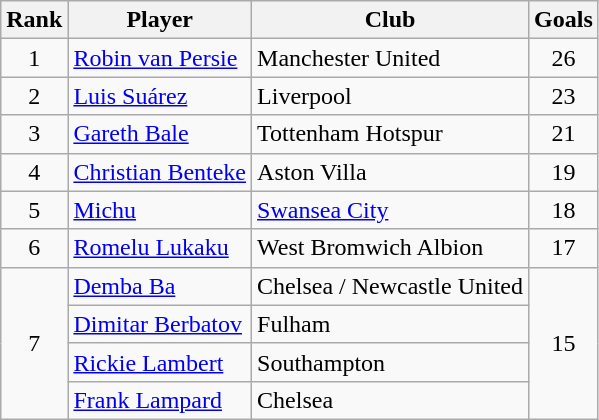<table class="wikitable" style="text-align:center">
<tr>
<th>Rank</th>
<th>Player</th>
<th>Club</th>
<th>Goals</th>
</tr>
<tr>
<td>1</td>
<td align="left"> <a href='#'>Robin van Persie</a></td>
<td align="left">Manchester United</td>
<td>26</td>
</tr>
<tr>
<td>2</td>
<td align="left"> <a href='#'>Luis Suárez</a></td>
<td align="left">Liverpool</td>
<td>23</td>
</tr>
<tr>
<td>3</td>
<td align="left"> <a href='#'>Gareth Bale</a></td>
<td align="left">Tottenham Hotspur</td>
<td>21</td>
</tr>
<tr>
<td>4</td>
<td align="left"> <a href='#'>Christian Benteke</a></td>
<td align="left">Aston Villa</td>
<td>19</td>
</tr>
<tr>
<td>5</td>
<td align="left"> <a href='#'>Michu</a></td>
<td align="left"><a href='#'>Swansea City</a></td>
<td>18</td>
</tr>
<tr>
<td>6</td>
<td align="left"> <a href='#'>Romelu Lukaku</a></td>
<td align="left">West Bromwich Albion</td>
<td>17</td>
</tr>
<tr>
<td rowspan="4">7</td>
<td align="left"> <a href='#'>Demba Ba</a></td>
<td align="left">Chelsea / Newcastle United</td>
<td rowspan=4>15</td>
</tr>
<tr>
<td align="left"> <a href='#'>Dimitar Berbatov</a></td>
<td align="left">Fulham</td>
</tr>
<tr>
<td align="left"> <a href='#'>Rickie Lambert</a></td>
<td align="left">Southampton</td>
</tr>
<tr>
<td align="left"> <a href='#'>Frank Lampard</a></td>
<td align="left">Chelsea</td>
</tr>
</table>
